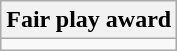<table class="wikitable">
<tr>
<th>Fair play award</th>
</tr>
<tr>
<td></td>
</tr>
</table>
